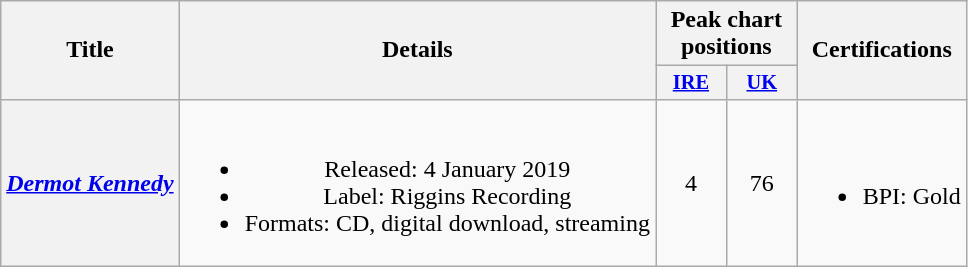<table class="wikitable plainrowheaders" style="text-align:center;">
<tr>
<th scope="col" rowspan="2">Title</th>
<th scope="col" rowspan="2">Details</th>
<th scope="col" colspan="2">Peak chart positions</th>
<th scope="col" rowspan="2">Certifications</th>
</tr>
<tr>
<th scope="col" style="width:3em;font-size:85%;"><a href='#'>IRE</a><br></th>
<th scope="col" style="width:3em;font-size:85%;"><a href='#'>UK</a><br></th>
</tr>
<tr>
<th scope="row"><em><a href='#'>Dermot Kennedy</a></em></th>
<td><br><ul><li>Released: 4 January 2019</li><li>Label: Riggins Recording</li><li>Formats: CD, digital download, streaming</li></ul></td>
<td>4</td>
<td>76</td>
<td><br><ul><li>BPI: Gold</li></ul></td>
</tr>
</table>
